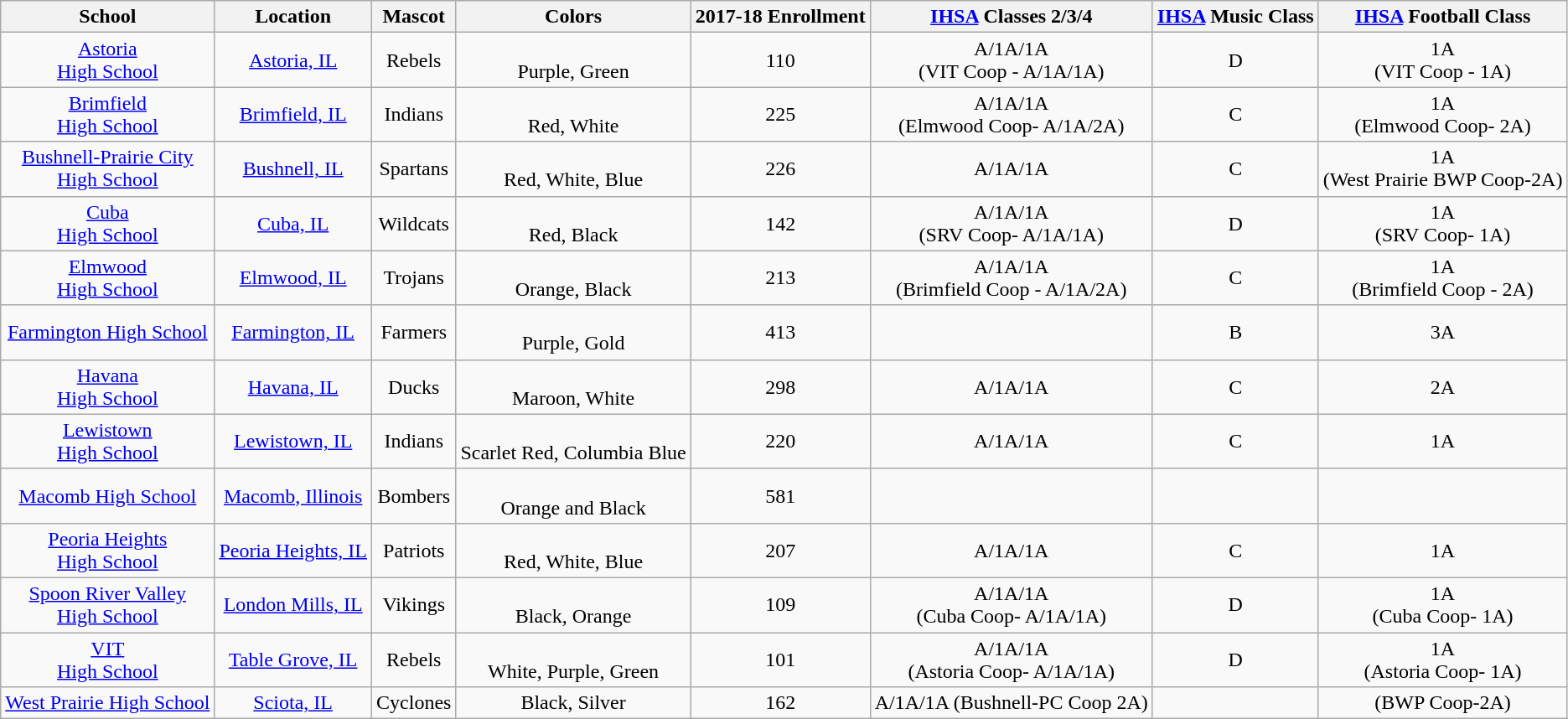<table class="wikitable" style="text-align:center;">
<tr>
<th>School</th>
<th>Location</th>
<th>Mascot</th>
<th>Colors</th>
<th>2017-18 Enrollment</th>
<th><a href='#'>IHSA</a> Classes 2/3/4</th>
<th><a href='#'>IHSA</a> Music Class</th>
<th><a href='#'>IHSA</a> Football Class</th>
</tr>
<tr>
<td><a href='#'>Astoria<br>High School</a></td>
<td><a href='#'>Astoria, IL</a></td>
<td>Rebels</td>
<td> <br>Purple, Green</td>
<td>110</td>
<td>A/1A/1A<br>(VIT Coop - A/1A/1A)</td>
<td>D</td>
<td>1A<br>(VIT Coop - 1A)</td>
</tr>
<tr>
<td><a href='#'>Brimfield<br>High School</a></td>
<td><a href='#'>Brimfield, IL</a></td>
<td>Indians</td>
<td> <br>Red, White</td>
<td>225</td>
<td>A/1A/1A<br>(Elmwood Coop- A/1A/2A)</td>
<td>C</td>
<td>1A<br>(Elmwood Coop- 2A)</td>
</tr>
<tr>
<td><a href='#'>Bushnell-Prairie City<br>High School</a></td>
<td><a href='#'>Bushnell, IL</a></td>
<td>Spartans</td>
<td>  <br>Red, White, Blue</td>
<td>226</td>
<td>A/1A/1A</td>
<td>C</td>
<td>1A<br>(West Prairie BWP Coop-2A)</td>
</tr>
<tr>
<td><a href='#'>Cuba<br>High School</a></td>
<td><a href='#'>Cuba, IL</a></td>
<td>Wildcats</td>
<td> <br>Red, Black</td>
<td>142</td>
<td>A/1A/1A<br>(SRV Coop- A/1A/1A)</td>
<td>D</td>
<td>1A<br>(SRV Coop- 1A)</td>
</tr>
<tr>
<td><a href='#'>Elmwood<br>High School</a></td>
<td><a href='#'>Elmwood, IL</a></td>
<td>Trojans</td>
<td> <br>Orange, Black</td>
<td>213</td>
<td>A/1A/1A<br>(Brimfield Coop - A/1A/2A)</td>
<td>C</td>
<td>1A<br>(Brimfield Coop - 2A)</td>
</tr>
<tr>
<td><a href='#'>Farmington High School</a></td>
<td><a href='#'>Farmington, IL</a></td>
<td>Farmers</td>
<td> <br>Purple, Gold</td>
<td>413</td>
<td></td>
<td>B</td>
<td>3A</td>
</tr>
<tr>
<td><a href='#'>Havana<br>High School</a></td>
<td><a href='#'>Havana, IL</a></td>
<td>Ducks</td>
<td> <br>Maroon, White</td>
<td>298</td>
<td>A/1A/1A<br></td>
<td>C</td>
<td>2A<br></td>
</tr>
<tr>
<td><a href='#'>Lewistown<br>High School</a></td>
<td><a href='#'>Lewistown, IL</a></td>
<td>Indians</td>
<td> <br>Scarlet Red, Columbia Blue</td>
<td>220</td>
<td>A/1A/1A<br></td>
<td>C</td>
<td>1A<br></td>
</tr>
<tr>
<td><a href='#'>Macomb High School</a></td>
<td><a href='#'>Macomb, Illinois</a></td>
<td>Bombers</td>
<td> <br>Orange and Black</td>
<td>581</td>
<td></td>
<td></td>
<td></td>
</tr>
<tr>
<td><a href='#'>Peoria Heights<br>High School</a></td>
<td><a href='#'>Peoria Heights, IL</a></td>
<td>Patriots</td>
<td>  <br>Red, White, Blue</td>
<td>207</td>
<td>A/1A/1A<br></td>
<td>C</td>
<td>1A<br></td>
</tr>
<tr>
<td><a href='#'>Spoon River Valley<br>High School</a></td>
<td><a href='#'>London Mills, IL</a></td>
<td>Vikings</td>
<td> <br>Black, Orange</td>
<td>109</td>
<td>A/1A/1A<br>(Cuba Coop- A/1A/1A)</td>
<td>D</td>
<td>1A<br>(Cuba Coop- 1A)</td>
</tr>
<tr>
<td><a href='#'>VIT<br>High School</a></td>
<td><a href='#'>Table Grove, IL</a></td>
<td>Rebels</td>
<td>  <br>White, Purple, Green</td>
<td>101</td>
<td>A/1A/1A<br>(Astoria Coop- A/1A/1A)</td>
<td>D</td>
<td>1A<br>(Astoria Coop- 1A)</td>
</tr>
<tr>
<td><a href='#'>West Prairie High School</a></td>
<td><a href='#'>Sciota, IL</a></td>
<td>Cyclones</td>
<td> Black, Silver</td>
<td>162</td>
<td>A/1A/1A (Bushnell-PC Coop 2A)</td>
<td></td>
<td>(BWP Coop-2A)</td>
</tr>
</table>
